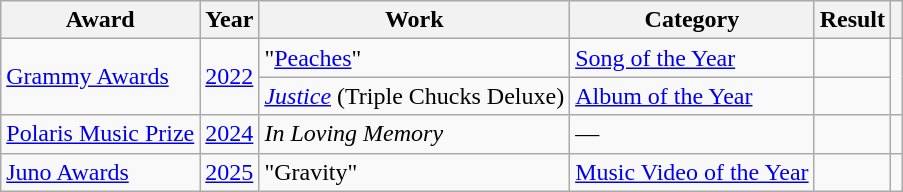<table class="wikitable sortable plainrowheaders">
<tr>
<th scope="col">Award</th>
<th scope="col">Year</th>
<th scope="col">Work</th>
<th scope="col">Category</th>
<th scope="col">Result</th>
<th scope="col" class="unsortable"></th>
</tr>
<tr>
<td rowspan="2"><a href='#'>Grammy Awards</a></td>
<td rowspan="2"><a href='#'>2022</a></td>
<td>"<a href='#'>Peaches</a>"</td>
<td><a href='#'>Song of the Year</a></td>
<td></td>
<td rowspan="2"></td>
</tr>
<tr>
<td><em><a href='#'>Justice</a></em> (Triple Chucks Deluxe)</td>
<td><a href='#'>Album of the Year</a></td>
<td></td>
</tr>
<tr>
<td><a href='#'>Polaris Music Prize</a></td>
<td><a href='#'>2024</a></td>
<td><em>In Loving Memory</em></td>
<td>—</td>
<td></td>
<td></td>
</tr>
<tr>
<td><a href='#'>Juno Awards</a></td>
<td><a href='#'>2025</a></td>
<td>"Gravity"</td>
<td><a href='#'>Music Video of the Year</a></td>
<td></td>
<td></td>
</tr>
</table>
